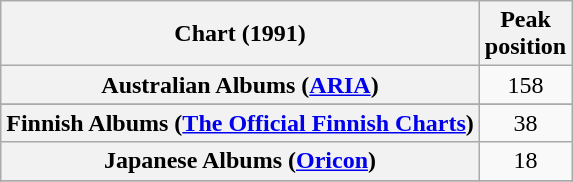<table class="wikitable sortable plainrowheaders" style="text-align:center">
<tr>
<th scope="col">Chart (1991)</th>
<th scope="col">Peak<br>position</th>
</tr>
<tr>
<th scope="row">Australian Albums (<a href='#'>ARIA</a>)</th>
<td align="center">158</td>
</tr>
<tr>
</tr>
<tr>
<th scope="row">Finnish Albums (<a href='#'>The Official Finnish Charts</a>)</th>
<td align="center">38</td>
</tr>
<tr>
<th scope="row">Japanese Albums (<a href='#'>Oricon</a>)</th>
<td>18</td>
</tr>
<tr>
</tr>
<tr>
</tr>
<tr>
</tr>
</table>
